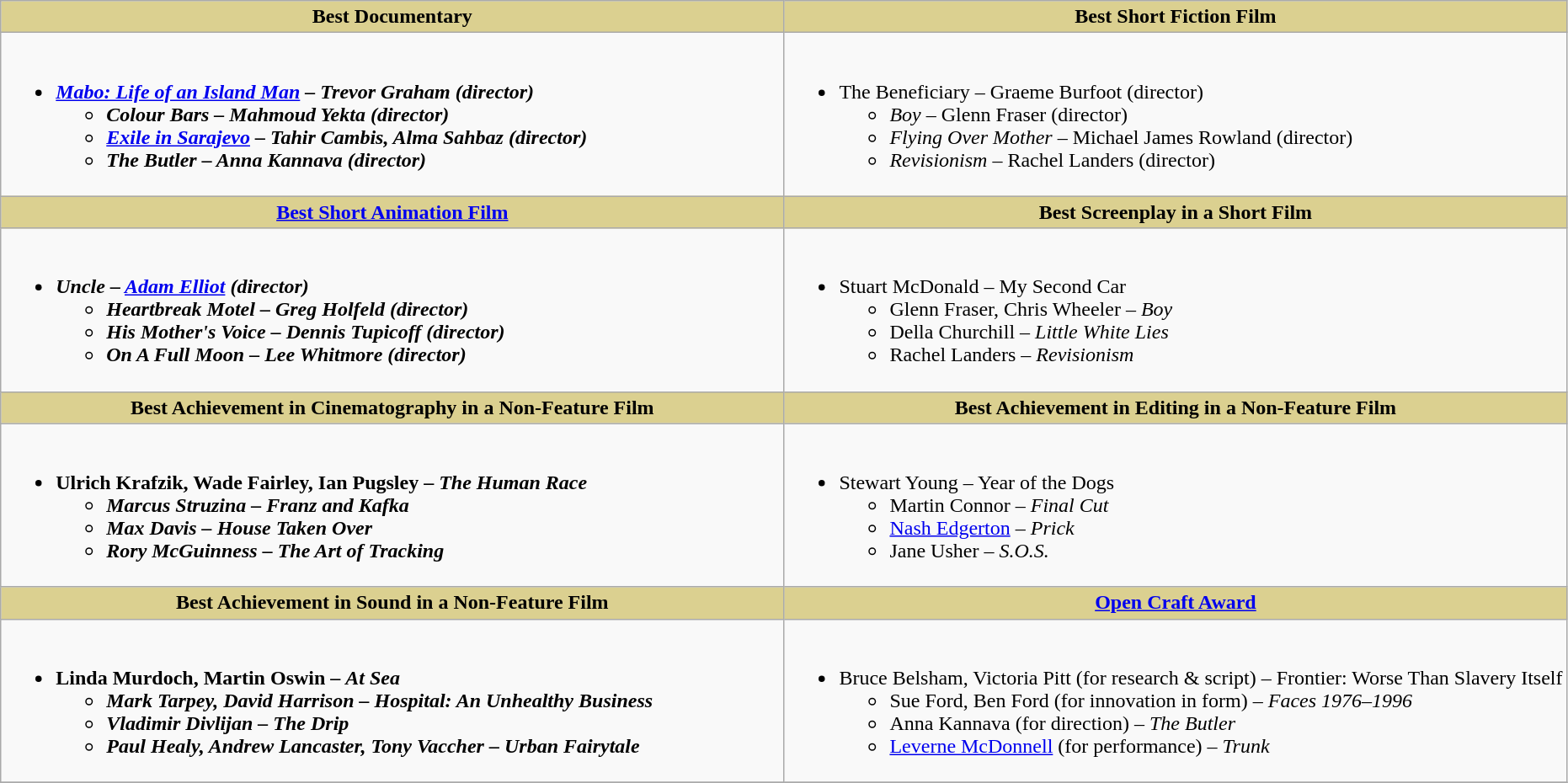<table class=wikitable style="width="100%">
<tr>
<th style="background:#DBD090;" ! width="50%">Best Documentary</th>
<th style="background:#DBD090;" ! width="50%">Best Short Fiction Film</th>
</tr>
<tr>
<td valign="top"><br><ul><li><strong><em><a href='#'>Mabo: Life of an Island Man</a><em> – Trevor Graham (director)<strong><ul><li></em>Colour Bars<em> – Mahmoud Yekta (director)</li><li></em><a href='#'>Exile in Sarajevo</a><em> – Tahir Cambis, Alma Sahbaz (director)</li><li></em>The Butler<em> – Anna Kannava (director)</li></ul></li></ul></td>
<td valign="top"><br><ul><li></em></strong>The Beneficiary</em> – Graeme Burfoot (director)</strong><ul><li><em>Boy</em> – Glenn Fraser (director)</li><li><em>Flying Over Mother</em> – Michael James Rowland (director)</li><li><em>Revisionism</em> – Rachel Landers (director)</li></ul></li></ul></td>
</tr>
<tr>
<th style="background:#DBD090;" ! width="50%"><a href='#'>Best Short Animation Film</a></th>
<th style="background:#DBD090;" ! width="50%">Best Screenplay in a Short Film</th>
</tr>
<tr>
<td valign="top"><br><ul><li><strong><em>Uncle<em> – <a href='#'>Adam Elliot</a> (director)<strong><ul><li></em>Heartbreak Motel<em> – Greg Holfeld (director)</li><li></em>His Mother's Voice<em> – Dennis Tupicoff (director)</li><li></em>On A Full Moon<em> – Lee Whitmore (director)</li></ul></li></ul></td>
<td valign="top"><br><ul><li></strong>Stuart McDonald – </em>My Second Car</em></strong><ul><li>Glenn Fraser, Chris Wheeler – <em>Boy</em></li><li>Della Churchill – <em>Little White Lies</em></li><li>Rachel Landers – <em>Revisionism</em></li></ul></li></ul></td>
</tr>
<tr>
<th style="background:#DBD090;" ! width="50%">Best Achievement in Cinematography in a Non-Feature Film</th>
<th style="background:#DBD090;" ! width="50%">Best Achievement in Editing in a Non-Feature Film</th>
</tr>
<tr>
<td valign="top"><br><ul><li><strong>Ulrich Krafzik, Wade Fairley, Ian Pugsley – <em>The Human Race<strong><em><ul><li>Marcus Struzina – </em>Franz and Kafka<em></li><li>Max Davis – </em>House Taken Over<em></li><li>Rory McGuinness – </em>The Art of Tracking<em></li></ul></li></ul></td>
<td valign="top"><br><ul><li></strong>Stewart Young – </em>Year of the Dogs</em></strong><ul><li>Martin Connor – <em>Final Cut</em></li><li><a href='#'>Nash Edgerton</a> – <em>Prick</em></li><li>Jane Usher – <em>S.O.S.</em></li></ul></li></ul></td>
</tr>
<tr>
<th style="background:#DBD090;" ! width="50%">Best Achievement in Sound in a Non-Feature Film</th>
<th style="background:#DBD090;" ! width="50%"><a href='#'>Open Craft Award</a></th>
</tr>
<tr>
<td valign="top"><br><ul><li><strong>Linda Murdoch, Martin Oswin – <em>At Sea<strong><em><ul><li>Mark Tarpey, David Harrison – </em>Hospital: An Unhealthy Business<em></li><li>Vladimir Divlijan – </em>The Drip<em></li><li>Paul Healy, Andrew Lancaster, Tony Vaccher – </em>Urban Fairytale<em></li></ul></li></ul></td>
<td valign="top"><br><ul><li></strong>Bruce Belsham, Victoria Pitt (for research & script) – </em>Frontier: Worse Than Slavery Itself</em></strong><ul><li>Sue Ford, Ben Ford  (for innovation in form) – <em>Faces 1976–1996</em></li><li>Anna Kannava (for direction) – <em>The Butler</em></li><li><a href='#'>Leverne McDonnell</a> (for performance) – <em>Trunk</em></li></ul></li></ul></td>
</tr>
<tr>
</tr>
</table>
